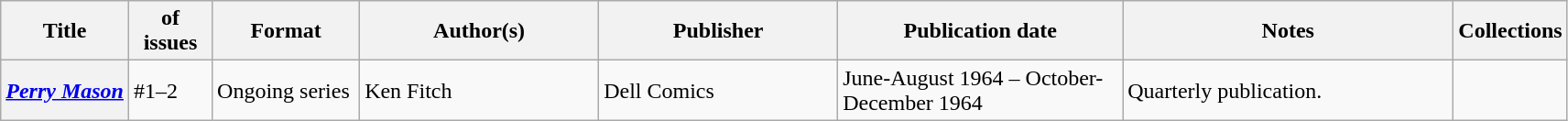<table class="wikitable">
<tr>
<th>Title</th>
<th style="width:40pt"> of issues</th>
<th style="width:75pt">Format</th>
<th style="width:125pt">Author(s)</th>
<th style="width:125pt">Publisher</th>
<th style="width:150pt">Publication date</th>
<th style="width:175pt">Notes</th>
<th>Collections</th>
</tr>
<tr>
<th><em><a href='#'>Perry Mason</a></em></th>
<td>#1–2</td>
<td>Ongoing series</td>
<td>Ken Fitch</td>
<td>Dell Comics</td>
<td>June-August 1964 – October-December 1964</td>
<td>Quarterly publication.</td>
<td></td>
</tr>
</table>
